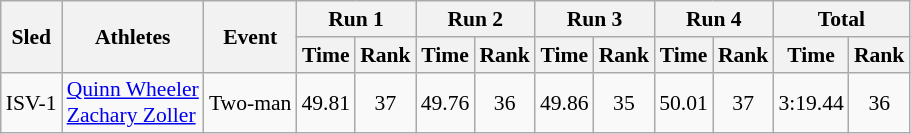<table class="wikitable" border="1" style="font-size:90%">
<tr>
<th rowspan="2">Sled</th>
<th rowspan="2">Athletes</th>
<th rowspan="2">Event</th>
<th colspan="2">Run 1</th>
<th colspan="2">Run 2</th>
<th colspan="2">Run 3</th>
<th colspan="2">Run 4</th>
<th colspan="2">Total</th>
</tr>
<tr>
<th>Time</th>
<th>Rank</th>
<th>Time</th>
<th>Rank</th>
<th>Time</th>
<th>Rank</th>
<th>Time</th>
<th>Rank</th>
<th>Time</th>
<th>Rank</th>
</tr>
<tr>
<td align="center">ISV-1</td>
<td><a href='#'>Quinn Wheeler</a><br><a href='#'>Zachary Zoller</a></td>
<td>Two-man</td>
<td align="center">49.81</td>
<td align="center">37</td>
<td align="center">49.76</td>
<td align="center">36</td>
<td align="center">49.86</td>
<td align="center">35</td>
<td align="center">50.01</td>
<td align="center">37</td>
<td align="center">3:19.44</td>
<td align="center">36</td>
</tr>
</table>
